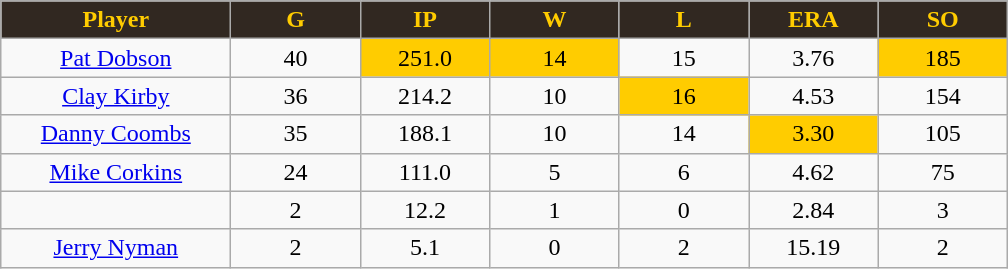<table class="wikitable sortable">
<tr>
<th style="background:#312821; color:#FFCC00"  width="16%">Player</th>
<th style="background:#312821; color:#FFCC00"  width="9%">G</th>
<th style="background:#312821; color:#FFCC00"  width="9%">IP</th>
<th style="background:#312821; color:#FFCC00"  width="9%">W</th>
<th style="background:#312821; color:#FFCC00"  width="9%">L</th>
<th style="background:#312821; color:#FFCC00"  width="9%">ERA</th>
<th style="background:#312821; color:#FFCC00"  width="9%">SO</th>
</tr>
<tr align="center">
<td><a href='#'>Pat Dobson</a></td>
<td>40</td>
<td bgcolor="#FFCC00">251.0</td>
<td bgcolor="#FFCC00">14</td>
<td>15</td>
<td>3.76</td>
<td bgcolor="#FFCC00">185</td>
</tr>
<tr align=center>
<td><a href='#'>Clay Kirby</a></td>
<td>36</td>
<td>214.2</td>
<td>10</td>
<td bgcolor="#FFCC00">16</td>
<td>4.53</td>
<td>154</td>
</tr>
<tr align=center>
<td><a href='#'>Danny Coombs</a></td>
<td>35</td>
<td>188.1</td>
<td>10</td>
<td>14</td>
<td bgcolor="#FFCC00">3.30</td>
<td>105</td>
</tr>
<tr align=center>
<td><a href='#'>Mike Corkins</a></td>
<td>24</td>
<td>111.0</td>
<td>5</td>
<td>6</td>
<td>4.62</td>
<td>75</td>
</tr>
<tr align=center>
<td></td>
<td>2</td>
<td>12.2</td>
<td>1</td>
<td>0</td>
<td>2.84</td>
<td>3</td>
</tr>
<tr align="center">
<td><a href='#'>Jerry Nyman</a></td>
<td>2</td>
<td>5.1</td>
<td>0</td>
<td>2</td>
<td>15.19</td>
<td>2</td>
</tr>
</table>
